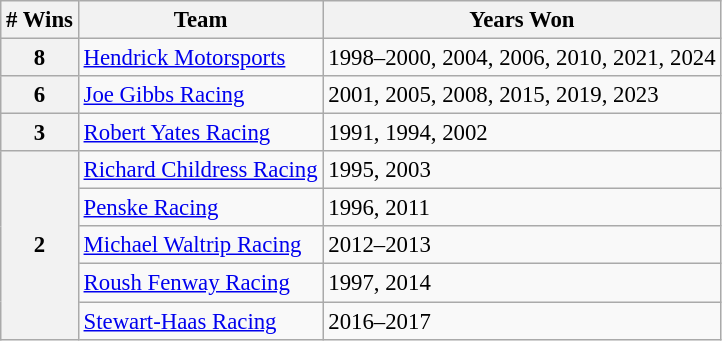<table class="wikitable" style="font-size: 95%;">
<tr>
<th># Wins</th>
<th>Team</th>
<th>Years Won</th>
</tr>
<tr>
<th>8</th>
<td><a href='#'>Hendrick Motorsports</a></td>
<td>1998–2000, 2004, 2006, 2010, 2021, 2024</td>
</tr>
<tr>
<th>6</th>
<td><a href='#'>Joe Gibbs Racing</a></td>
<td>2001, 2005, 2008, 2015, 2019, 2023</td>
</tr>
<tr>
<th>3</th>
<td><a href='#'>Robert Yates Racing</a></td>
<td>1991, 1994, 2002</td>
</tr>
<tr>
<th rowspan="5">2</th>
<td><a href='#'>Richard Childress Racing</a></td>
<td>1995, 2003</td>
</tr>
<tr>
<td><a href='#'>Penske Racing</a></td>
<td>1996, 2011</td>
</tr>
<tr>
<td><a href='#'>Michael Waltrip Racing</a></td>
<td>2012–2013</td>
</tr>
<tr>
<td><a href='#'>Roush Fenway Racing</a></td>
<td>1997, 2014</td>
</tr>
<tr>
<td><a href='#'>Stewart-Haas Racing</a></td>
<td>2016–2017</td>
</tr>
</table>
